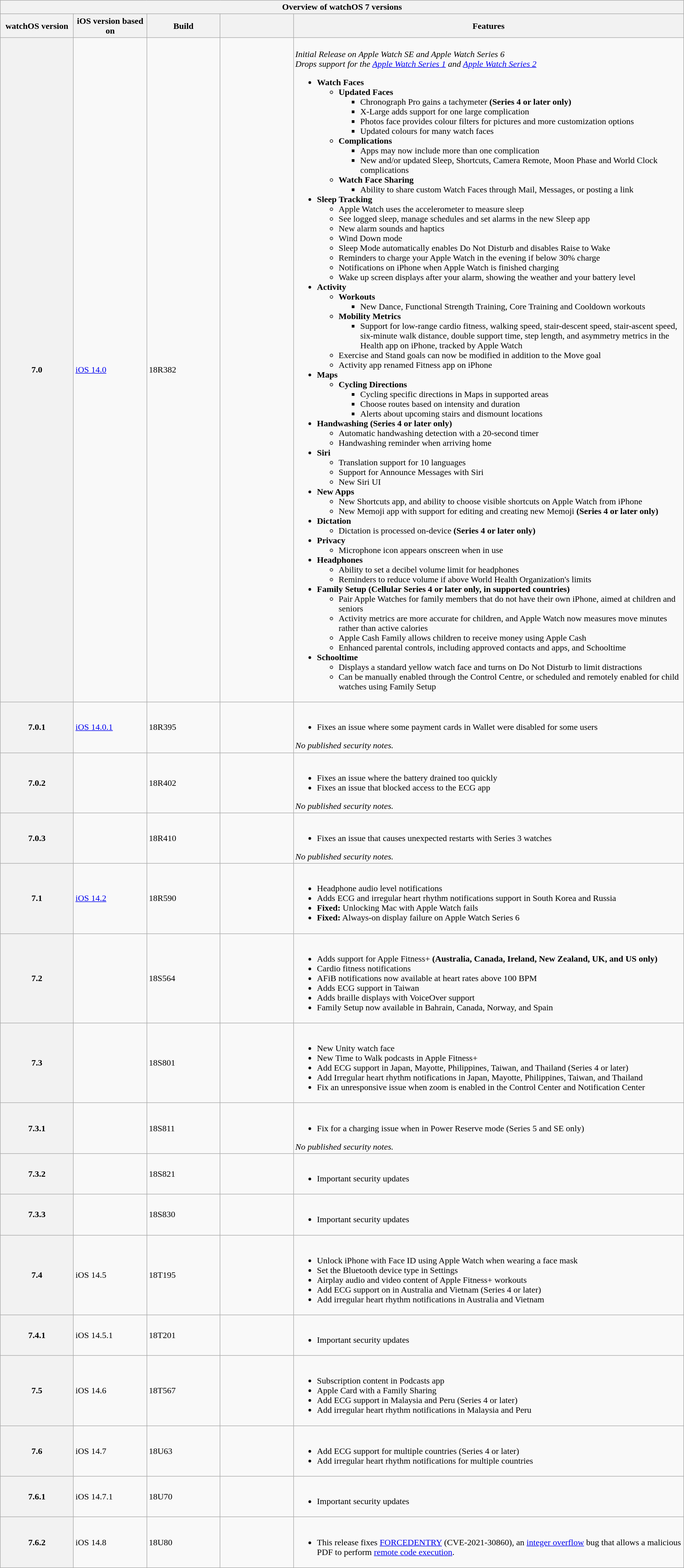<table class="wikitable mw-collapsible mw-collapsed" style="width:100%;">
<tr>
<th colspan="5">Overview of watchOS 7 versions</th>
</tr>
<tr>
<th style="width:8em;">watchOS version</th>
<th style="width:8em;">iOS version based on</th>
<th style="width:8em;">Build</th>
<th style="width:8em;"></th>
<th>Features</th>
</tr>
<tr>
<th>7.0</th>
<td><a href='#'>iOS 14.0</a></td>
<td>18R382</td>
<td></td>
<td><br><em>Initial Release on Apple Watch SE and Apple Watch Series 6</em><br><em>Drops support for the <a href='#'>Apple Watch Series 1</a> and <a href='#'>Apple Watch Series 2</a></em><ul><li><strong>Watch Faces</strong><ul><li><strong>Updated Faces</strong><ul><li>Chronograph Pro gains a tachymeter <strong>(Series 4 or later only)</strong></li><li>X-Large adds support for one large complication</li><li>Photos face provides colour filters for pictures and more customization options</li><li>Updated colours for many watch faces</li></ul></li><li><strong>Complications</strong><ul><li>Apps may now include more than one complication</li><li>New and/or updated Sleep, Shortcuts, Camera Remote, Moon Phase and World Clock complications</li></ul></li><li><strong>Watch Face Sharing</strong><ul><li>Ability to share custom Watch Faces through Mail, Messages, or posting a link</li></ul></li></ul></li><li><strong>Sleep Tracking</strong><ul><li>Apple Watch uses the accelerometer to measure sleep</li><li>See logged sleep, manage schedules and set alarms in the new Sleep app</li><li>New alarm sounds and haptics</li><li>Wind Down mode</li><li>Sleep Mode automatically enables Do Not Disturb and disables Raise to Wake</li><li>Reminders to charge your Apple Watch in the evening if below 30% charge</li><li>Notifications on iPhone when Apple Watch is finished charging</li><li>Wake up screen displays after your alarm, showing the weather and your battery level</li></ul></li><li><strong>Activity</strong><ul><li><strong>Workouts</strong><ul><li>New Dance, Functional Strength Training, Core Training and Cooldown workouts</li></ul></li><li><strong>Mobility Metrics</strong><ul><li>Support for low-range cardio fitness, walking speed, stair-descent speed, stair-ascent speed, six-minute walk distance, double support time, step length, and asymmetry metrics in the Health app on iPhone, tracked by Apple Watch</li></ul></li><li>Exercise and Stand goals can now be modified in addition to the Move goal</li><li>Activity app renamed Fitness app on iPhone</li></ul></li><li><strong>Maps</strong><ul><li><strong>Cycling Directions</strong><ul><li>Cycling specific directions in Maps in supported areas</li><li>Choose routes based on intensity and duration</li><li>Alerts about upcoming stairs and dismount locations</li></ul></li></ul></li><li><strong>Handwashing (Series 4 or later only)</strong><ul><li>Automatic handwashing detection with a 20-second timer</li><li>Handwashing reminder when arriving home</li></ul></li><li><strong>Siri</strong><ul><li>Translation support for 10 languages</li><li>Support for Announce Messages with Siri</li><li>New Siri UI</li></ul></li><li><strong>New Apps</strong><ul><li>New Shortcuts app, and ability to choose visible shortcuts on Apple Watch from iPhone</li><li>New Memoji app with support for editing and creating new Memoji <strong>(Series 4 or later only)</strong></li></ul></li><li><strong>Dictation</strong><ul><li>Dictation is processed on-device <strong>(Series 4 or later only)</strong></li></ul></li><li><strong>Privacy</strong><ul><li>Microphone icon appears onscreen when in use</li></ul></li><li><strong>Headphones</strong><ul><li>Ability to set a decibel volume limit for headphones</li><li>Reminders to reduce volume if above World Health Organization's limits</li></ul></li><li><strong>Family Setup (Cellular Series 4 or later only, in supported countries)</strong><ul><li>Pair Apple Watches for family members that do not have their own iPhone, aimed at children and seniors</li><li>Activity metrics are more accurate for children, and Apple Watch now measures move minutes rather than active calories</li><li>Apple Cash Family allows children to receive money using Apple Cash</li><li>Enhanced parental controls, including approved contacts and apps, and Schooltime</li></ul></li><li><strong>Schooltime</strong><ul><li>Displays a standard yellow watch face and turns on Do Not Disturb to limit distractions</li><li>Can be manually enabled through the Control Centre, or scheduled and remotely enabled for child watches using Family Setup</li></ul></li></ul></td>
</tr>
<tr>
<th>7.0.1</th>
<td><a href='#'>iOS 14.0.1</a></td>
<td>18R395</td>
<td></td>
<td><br><ul><li>Fixes an issue where some payment cards in Wallet were disabled for some users</li></ul><em>No published security notes.</em></td>
</tr>
<tr>
<th>7.0.2</th>
<td></td>
<td>18R402</td>
<td></td>
<td><br><ul><li>Fixes an issue where the battery drained too quickly</li><li>Fixes an issue that blocked access to the ECG app</li></ul><em>No published security notes.</em></td>
</tr>
<tr>
<th>7.0.3</th>
<td></td>
<td>18R410</td>
<td></td>
<td><br><ul><li>Fixes an issue that causes unexpected restarts with Series 3 watches</li></ul><em>No published security notes.</em></td>
</tr>
<tr>
<th>7.1</th>
<td><a href='#'>iOS 14.2</a></td>
<td>18R590</td>
<td></td>
<td><br><ul><li>Headphone audio level notifications</li><li>Adds ECG and irregular heart rhythm notifications support in South Korea and Russia</li><li><strong>Fixed:</strong> Unlocking Mac with Apple Watch fails</li><li><strong>Fixed:</strong> Always-on display failure on Apple Watch Series 6</li></ul><em></em></td>
</tr>
<tr>
<th>7.2</th>
<td></td>
<td 18S563>18S564</td>
<td></td>
<td><br><ul><li>Adds support for Apple Fitness+ <strong>(Australia, Canada, Ireland, New Zealand, UK, and US only)</strong></li><li>Cardio fitness notifications</li><li>AFiB notifications now available at heart rates above 100 BPM</li><li>Adds ECG support in Taiwan</li><li>Adds braille displays with VoiceOver support</li><li>Family Setup now available in Bahrain, Canada, Norway, and Spain</li></ul><em></em></td>
</tr>
<tr>
<th>7.3</th>
<td></td>
<td>18S801</td>
<td></td>
<td><br><ul><li>New Unity watch face</li><li>New Time to Walk podcasts in Apple Fitness+</li><li>Add ECG support in Japan, Mayotte, Philippines, Taiwan, and Thailand (Series 4 or later)</li><li>Add Irregular heart rhythm notifications in Japan, Mayotte, Philippines, Taiwan, and Thailand</li><li>Fix an unresponsive issue when zoom is enabled in the Control Center and Notification Center</li></ul></td>
</tr>
<tr>
<th>7.3.1</th>
<td></td>
<td>18S811</td>
<td></td>
<td><br><ul><li>Fix for a charging issue when in Power Reserve mode (Series 5 and SE only)</li></ul><em>No published security notes.</em></td>
</tr>
<tr>
<th>7.3.2</th>
<td></td>
<td>18S821</td>
<td></td>
<td><br><ul><li>Important security updates</li></ul><em></em></td>
</tr>
<tr>
<th>7.3.3</th>
<td></td>
<td>18S830</td>
<td></td>
<td><br><ul><li>Important security updates</li></ul><em></em></td>
</tr>
<tr>
<th>7.4</th>
<td>iOS 14.5</td>
<td>18T195</td>
<td></td>
<td><br><ul><li>Unlock iPhone with Face ID using Apple Watch when wearing a face mask</li><li>Set the Bluetooth device type in Settings</li><li>Airplay audio and video content of Apple Fitness+ workouts</li><li>Add ECG support on in Australia and Vietnam (Series 4 or later)</li><li>Add irregular heart rhythm notifications in Australia and Vietnam</li></ul><em></em></td>
</tr>
<tr>
<th>7.4.1</th>
<td>iOS 14.5.1</td>
<td>18T201</td>
<td></td>
<td><br><ul><li>Important security updates</li></ul><em></em></td>
</tr>
<tr>
<th>7.5</th>
<td>iOS 14.6</td>
<td>18T567</td>
<td></td>
<td><br><ul><li>Subscription content in Podcasts app</li><li>Apple Card with a Family Sharing</li><li>Add ECG support in Malaysia and Peru (Series 4 or later)</li><li>Add irregular heart rhythm notifications in Malaysia and Peru</li></ul><em></em></td>
</tr>
<tr>
<th>7.6</th>
<td>iOS 14.7</td>
<td>18U63</td>
<td></td>
<td><br><ul><li>Add ECG support for multiple countries (Series 4 or later)</li><li>Add irregular heart rhythm notifications for multiple countries</li></ul></td>
</tr>
<tr>
<th>7.6.1</th>
<td>iOS 14.7.1</td>
<td>18U70</td>
<td></td>
<td><br><ul><li>Important security updates</li></ul></td>
</tr>
<tr>
<th>7.6.2</th>
<td>iOS 14.8</td>
<td>18U80</td>
<td></td>
<td><br><ul><li>This release fixes <a href='#'>FORCEDENTRY</a> (CVE-2021-30860), an <a href='#'>integer overflow</a> bug that allows a malicious PDF to perform <a href='#'>remote code execution</a>.</li></ul><em></em></td>
</tr>
</table>
